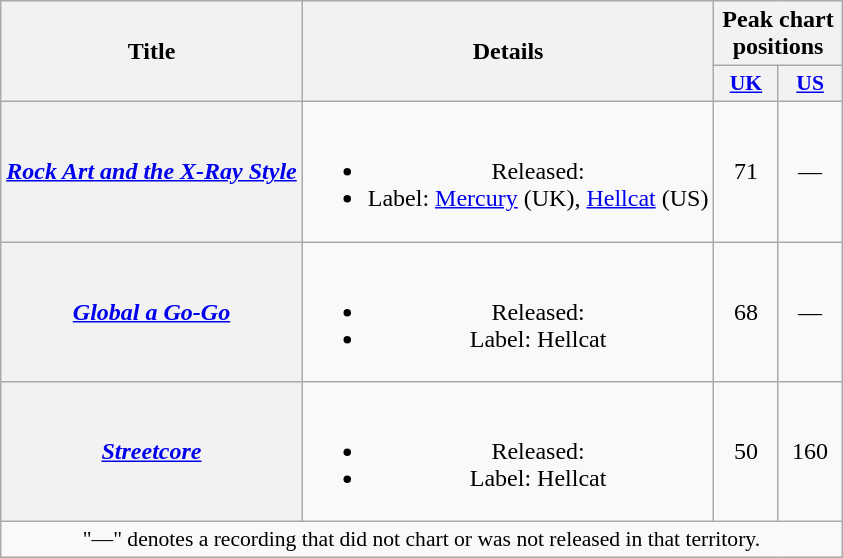<table class="wikitable plainrowheaders" style="text-align:center;">
<tr>
<th scope="col" rowspan="2">Title</th>
<th scope="col" rowspan="2">Details</th>
<th scope="col" colspan="2">Peak chart positions</th>
</tr>
<tr>
<th scope="col" style="width:2.5em;font-size:90%;"><a href='#'>UK</a><br></th>
<th scope="col" style="width:2.5em;font-size:90%;"><a href='#'>US</a><br></th>
</tr>
<tr>
<th scope="row"><em><a href='#'>Rock Art and the X-Ray Style</a></em></th>
<td><br><ul><li>Released: </li><li>Label: <a href='#'>Mercury</a> (UK), <a href='#'>Hellcat</a> (US)</li></ul></td>
<td>71</td>
<td>—</td>
</tr>
<tr>
<th scope="row"><em><a href='#'>Global a Go-Go</a></em></th>
<td><br><ul><li>Released: </li><li>Label: Hellcat</li></ul></td>
<td>68</td>
<td>—</td>
</tr>
<tr>
<th scope="row"><em><a href='#'>Streetcore</a></em></th>
<td><br><ul><li>Released: </li><li>Label: Hellcat</li></ul></td>
<td>50</td>
<td>160</td>
</tr>
<tr>
<td colspan="4" style="font-size:90%">"—" denotes a recording that did not chart or was not released in that territory.</td>
</tr>
</table>
